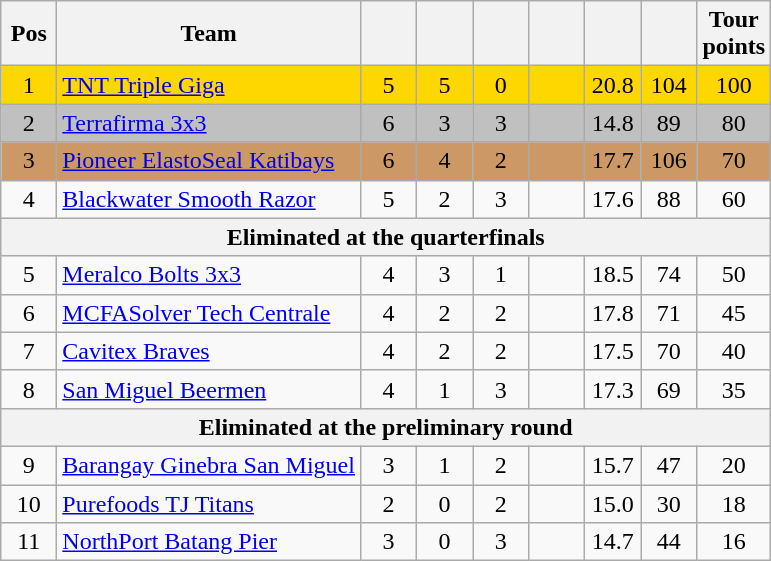<table class="wikitable" style="text-align:center">
<tr>
<th width=30>Pos</th>
<th width=180>Team</th>
<th width=30></th>
<th width=30></th>
<th width=30></th>
<th width=30></th>
<th width=30></th>
<th width=30></th>
<th width=30>Tour points</th>
</tr>
<tr bgcolor=gold>
<td>1</td>
<td align=left><a href='#'>TNT Triple Giga</a></td>
<td>5</td>
<td>5</td>
<td>0</td>
<td></td>
<td>20.8</td>
<td>104</td>
<td>100</td>
</tr>
<tr bgcolor=silver>
<td>2</td>
<td align=left><a href='#'>Terrafirma 3x3</a></td>
<td>6</td>
<td>3</td>
<td>3</td>
<td></td>
<td>14.8</td>
<td>89</td>
<td>80</td>
</tr>
<tr bgcolor=cc9966>
<td>3</td>
<td align=left><a href='#'>Pioneer ElastoSeal Katibays</a></td>
<td>6</td>
<td>4</td>
<td>2</td>
<td></td>
<td>17.7</td>
<td>106</td>
<td>70</td>
</tr>
<tr>
<td>4</td>
<td align=left><a href='#'>Blackwater Smooth Razor</a></td>
<td>5</td>
<td>2</td>
<td>3</td>
<td></td>
<td>17.6</td>
<td>88</td>
<td>60</td>
</tr>
<tr>
<th colspan=9>Eliminated at the quarterfinals</th>
</tr>
<tr>
<td>5</td>
<td align=left><a href='#'>Meralco Bolts 3x3</a></td>
<td>4</td>
<td>3</td>
<td>1</td>
<td></td>
<td>18.5</td>
<td>74</td>
<td>50</td>
</tr>
<tr>
<td>6</td>
<td align=left><a href='#'>MCFASolver Tech Centrale</a></td>
<td>4</td>
<td>2</td>
<td>2</td>
<td></td>
<td>17.8</td>
<td>71</td>
<td>45</td>
</tr>
<tr>
<td>7</td>
<td align=left><a href='#'>Cavitex Braves</a></td>
<td>4</td>
<td>2</td>
<td>2</td>
<td></td>
<td>17.5</td>
<td>70</td>
<td>40</td>
</tr>
<tr>
<td>8</td>
<td align=left><a href='#'>San Miguel Beermen</a></td>
<td>4</td>
<td>1</td>
<td>3</td>
<td></td>
<td>17.3</td>
<td>69</td>
<td>35</td>
</tr>
<tr>
<th colspan=9>Eliminated at the preliminary round</th>
</tr>
<tr>
<td>9</td>
<td align=left nowrap><a href='#'>Barangay Ginebra San Miguel</a></td>
<td>3</td>
<td>1</td>
<td>2</td>
<td></td>
<td>15.7</td>
<td>47</td>
<td>20</td>
</tr>
<tr>
<td>10</td>
<td align=left><a href='#'>Purefoods TJ Titans</a></td>
<td>2</td>
<td>0</td>
<td>2</td>
<td></td>
<td>15.0</td>
<td>30</td>
<td>18</td>
</tr>
<tr>
<td>11</td>
<td align=left><a href='#'>NorthPort Batang Pier</a></td>
<td>3</td>
<td>0</td>
<td>3</td>
<td></td>
<td>14.7</td>
<td>44</td>
<td>16</td>
</tr>
</table>
